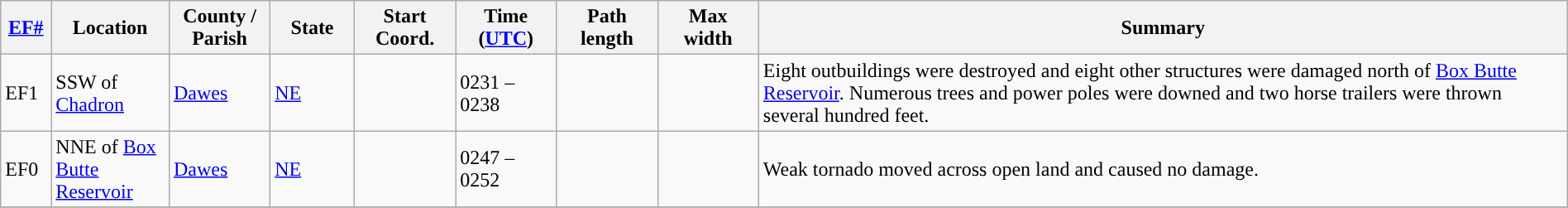<table class="wikitable sortable" style="width:100%;">
<tr>
<th scope="col" width="3%" align="center"><a href='#'>EF#</a></th>
<th scope="col" width="7%" align="center" class="unsortable">Location</th>
<th scope="col" width="6%" align="center" class="unsortable">County / Parish</th>
<th scope="col" width="5%" align="center">State</th>
<th scope="col" width="6%" align="center">Start Coord.</th>
<th scope="col" width="6%" align="center">Time (<a href='#'>UTC</a>)</th>
<th scope="col" width="6%" align="center">Path length</th>
<th scope="col" width="6%" align="center">Max width</th>
<th scope="col" width="48%" class="unsortable" align="center">Summary</th>
</tr>
<tr>
<td>EF1</td>
<td>SSW of <a href='#'>Chadron</a></td>
<td><a href='#'>Dawes</a></td>
<td><a href='#'>NE</a></td>
<td></td>
<td>0231 – 0238</td>
<td></td>
<td></td>
<td>Eight outbuildings were destroyed and eight other structures were damaged north of <a href='#'>Box Butte Reservoir</a>. Numerous trees and power poles were downed and two horse trailers were thrown several hundred feet.</td>
</tr>
<tr>
<td>EF0</td>
<td>NNE of <a href='#'>Box Butte Reservoir</a></td>
<td><a href='#'>Dawes</a></td>
<td><a href='#'>NE</a></td>
<td></td>
<td>0247 – 0252</td>
<td></td>
<td></td>
<td>Weak tornado moved across open land and caused no damage.</td>
</tr>
<tr>
</tr>
</table>
